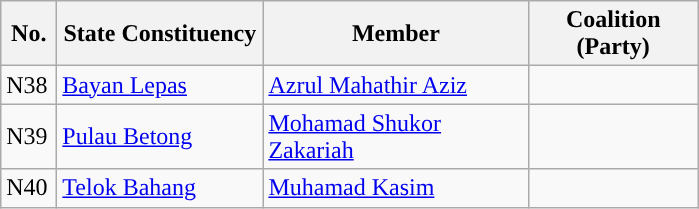<table class="wikitable">
<tr>
<th width="30">No.</th>
<th width="130">State Constituency</th>
<th width="170">Member</th>
<th width="105">Coalition (Party)</th>
</tr>
<tr>
<td>N38</td>
<td><a href='#'>Bayan Lepas</a></td>
<td><a href='#'>Azrul Mahathir Aziz</a></td>
<td></td>
</tr>
<tr>
<td>N39</td>
<td><a href='#'>Pulau Betong</a></td>
<td><a href='#'>Mohamad Shukor Zakariah</a></td>
<td></td>
</tr>
<tr>
<td>N40</td>
<td><a href='#'>Telok Bahang</a></td>
<td><a href='#'>Muhamad Kasim</a></td>
<td></td>
</tr>
</table>
